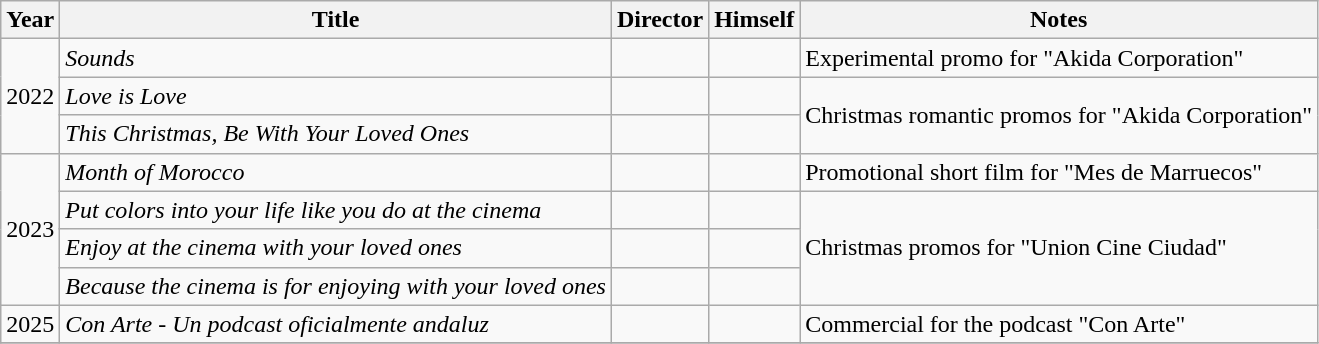<table class= wikitable sortable>
<tr>
<th>Year</th>
<th>Title</th>
<th>Director</th>
<th>Himself</th>
<th>Notes</th>
</tr>
<tr>
<td rowspan=3>2022</td>
<td><em>Sounds</em></td>
<td></td>
<td></td>
<td>Experimental promo for "Akida Corporation"</td>
</tr>
<tr>
<td><em>Love is Love</em></td>
<td></td>
<td></td>
<td rowspan=2>Christmas romantic promos for "Akida Corporation"</td>
</tr>
<tr>
<td><em>This Christmas, Be With Your Loved Ones</em></td>
<td></td>
<td></td>
</tr>
<tr>
<td rowspan=4>2023</td>
<td><em>Month of Morocco</em></td>
<td></td>
<td></td>
<td>Promotional short film for "Mes de Marruecos"</td>
</tr>
<tr>
<td><em>Put colors into your life like you do at the cinema</em></td>
<td></td>
<td></td>
<td rowspan=3>Christmas promos for "Union Cine Ciudad"</td>
</tr>
<tr>
<td><em>Enjoy at the cinema with your loved ones</em></td>
<td></td>
<td></td>
</tr>
<tr>
<td><em>Because the cinema is for enjoying with your loved ones</em></td>
<td></td>
<td></td>
</tr>
<tr>
<td>2025</td>
<td><em>Con Arte - Un podcast oficialmente andaluz</em></td>
<td></td>
<td></td>
<td>Commercial for the podcast "Con Arte"</td>
</tr>
<tr>
</tr>
</table>
